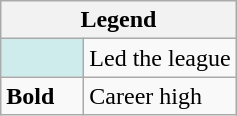<table class="wikitable mw-collapsible mw-collapsed">
<tr>
<th colspan="2">Legend</th>
</tr>
<tr>
<td style="background:#cfecec; width:3em;"></td>
<td>Led the league</td>
</tr>
<tr>
<td><strong>Bold</strong></td>
<td>Career high</td>
</tr>
</table>
